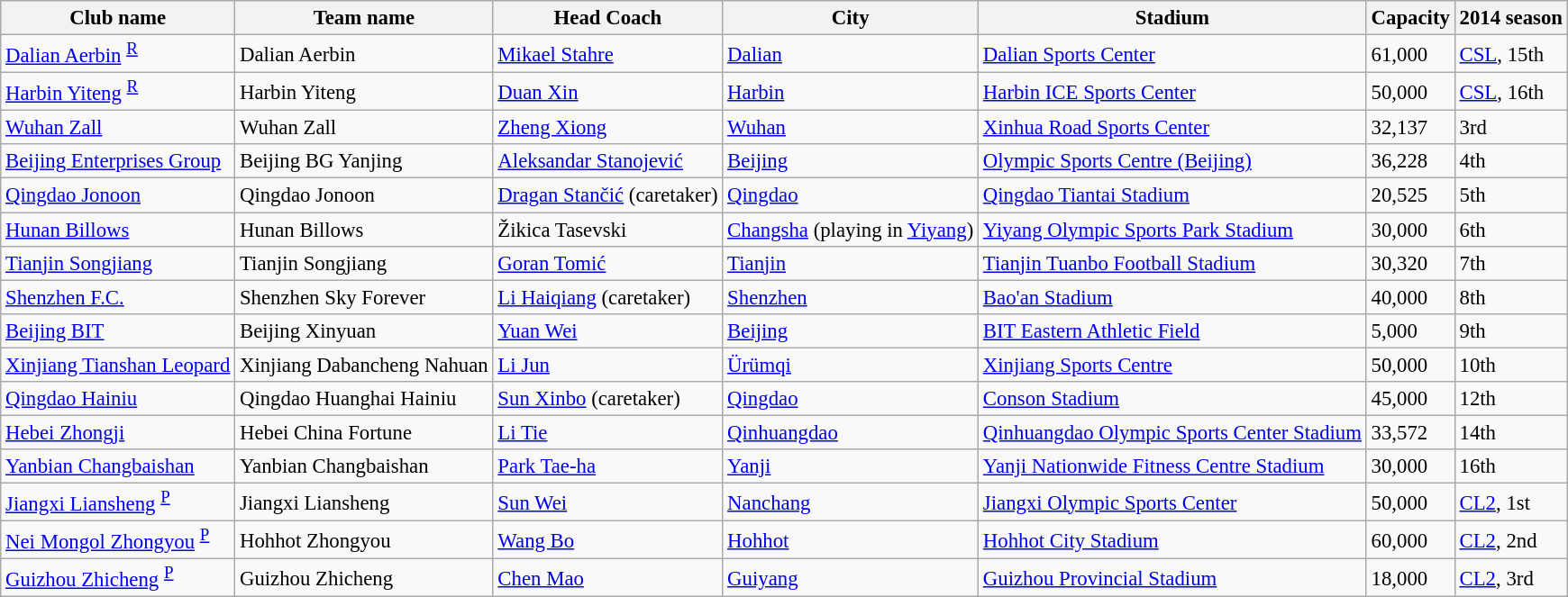<table class="wikitable sortable" style="font-size:95%">
<tr>
<th>Club name</th>
<th>Team name</th>
<th>Head Coach</th>
<th>City</th>
<th>Stadium</th>
<th>Capacity</th>
<th>2014 season</th>
</tr>
<tr>
<td><a href='#'>Dalian Aerbin</a> <sup><a href='#'>R</a></sup></td>
<td>Dalian Aerbin</td>
<td> <a href='#'>Mikael Stahre</a></td>
<td><a href='#'>Dalian</a></td>
<td><a href='#'>Dalian Sports Center</a></td>
<td>61,000</td>
<td><a href='#'>CSL</a>, 15th</td>
</tr>
<tr>
<td><a href='#'>Harbin Yiteng</a> <sup><a href='#'>R</a></sup></td>
<td>Harbin Yiteng</td>
<td> <a href='#'>Duan Xin</a></td>
<td><a href='#'>Harbin</a></td>
<td><a href='#'>Harbin ICE Sports Center</a></td>
<td>50,000</td>
<td><a href='#'>CSL</a>, 16th</td>
</tr>
<tr>
<td><a href='#'>Wuhan Zall</a></td>
<td>Wuhan Zall</td>
<td> <a href='#'>Zheng Xiong</a></td>
<td><a href='#'>Wuhan</a></td>
<td><a href='#'>Xinhua Road Sports Center</a></td>
<td>32,137</td>
<td>3rd</td>
</tr>
<tr>
<td><a href='#'>Beijing Enterprises Group</a></td>
<td>Beijing BG Yanjing</td>
<td> <a href='#'>Aleksandar Stanojević</a></td>
<td><a href='#'>Beijing</a></td>
<td><a href='#'>Olympic Sports Centre (Beijing)</a></td>
<td>36,228</td>
<td>4th</td>
</tr>
<tr>
<td><a href='#'>Qingdao Jonoon</a></td>
<td>Qingdao Jonoon</td>
<td> <a href='#'>Dragan Stančić</a> (caretaker)</td>
<td><a href='#'>Qingdao</a></td>
<td><a href='#'>Qingdao Tiantai Stadium</a></td>
<td>20,525</td>
<td>5th</td>
</tr>
<tr>
<td><a href='#'>Hunan Billows</a></td>
<td>Hunan Billows</td>
<td> Žikica Tasevski</td>
<td><a href='#'>Changsha</a> (playing in <a href='#'>Yiyang</a>)</td>
<td><a href='#'>Yiyang Olympic Sports Park Stadium</a></td>
<td>30,000</td>
<td>6th</td>
</tr>
<tr>
<td><a href='#'>Tianjin Songjiang</a></td>
<td>Tianjin Songjiang</td>
<td> <a href='#'>Goran Tomić</a></td>
<td><a href='#'>Tianjin</a></td>
<td><a href='#'>Tianjin Tuanbo Football Stadium</a></td>
<td>30,320</td>
<td>7th</td>
</tr>
<tr>
<td><a href='#'>Shenzhen F.C.</a></td>
<td>Shenzhen Sky Forever</td>
<td> <a href='#'>Li Haiqiang</a> (caretaker)</td>
<td><a href='#'>Shenzhen</a></td>
<td><a href='#'>Bao'an Stadium</a></td>
<td>40,000</td>
<td>8th</td>
</tr>
<tr>
<td><a href='#'>Beijing BIT</a></td>
<td>Beijing Xinyuan</td>
<td> <a href='#'>Yuan Wei</a></td>
<td><a href='#'>Beijing</a></td>
<td><a href='#'>BIT Eastern Athletic Field</a></td>
<td>5,000</td>
<td>9th</td>
</tr>
<tr>
<td><a href='#'>Xinjiang Tianshan Leopard</a></td>
<td>Xinjiang Dabancheng Nahuan</td>
<td> <a href='#'>Li Jun</a></td>
<td><a href='#'>Ürümqi</a></td>
<td><a href='#'>Xinjiang Sports Centre</a></td>
<td>50,000</td>
<td>10th</td>
</tr>
<tr>
<td><a href='#'>Qingdao Hainiu</a></td>
<td>Qingdao Huanghai Hainiu</td>
<td> <a href='#'>Sun Xinbo</a> (caretaker)</td>
<td><a href='#'>Qingdao</a></td>
<td><a href='#'>Conson Stadium</a></td>
<td>45,000</td>
<td>12th</td>
</tr>
<tr>
<td><a href='#'>Hebei Zhongji</a></td>
<td>Hebei China Fortune</td>
<td> <a href='#'>Li Tie</a></td>
<td><a href='#'>Qinhuangdao</a></td>
<td><a href='#'>Qinhuangdao Olympic Sports Center Stadium</a></td>
<td>33,572</td>
<td>14th</td>
</tr>
<tr>
<td><a href='#'>Yanbian Changbaishan</a></td>
<td>Yanbian Changbaishan</td>
<td> <a href='#'>Park Tae-ha</a></td>
<td><a href='#'>Yanji</a></td>
<td><a href='#'>Yanji Nationwide Fitness Centre Stadium</a></td>
<td>30,000</td>
<td>16th</td>
</tr>
<tr>
<td><a href='#'>Jiangxi Liansheng</a> <sup><a href='#'>P</a></sup></td>
<td>Jiangxi Liansheng</td>
<td> <a href='#'>Sun Wei</a></td>
<td><a href='#'>Nanchang</a></td>
<td><a href='#'>Jiangxi Olympic Sports Center</a></td>
<td>50,000</td>
<td><a href='#'>CL2</a>, 1st</td>
</tr>
<tr>
<td><a href='#'>Nei Mongol Zhongyou</a> <sup><a href='#'>P</a></sup></td>
<td>Hohhot Zhongyou</td>
<td> <a href='#'>Wang Bo</a></td>
<td><a href='#'>Hohhot</a></td>
<td><a href='#'>Hohhot City Stadium</a></td>
<td>60,000</td>
<td><a href='#'>CL2</a>, 2nd</td>
</tr>
<tr>
<td><a href='#'>Guizhou Zhicheng</a> <sup><a href='#'>P</a></sup></td>
<td>Guizhou Zhicheng</td>
<td> <a href='#'>Chen Mao</a></td>
<td><a href='#'>Guiyang</a></td>
<td><a href='#'>Guizhou Provincial Stadium</a></td>
<td>18,000</td>
<td><a href='#'>CL2</a>, 3rd</td>
</tr>
</table>
